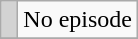<table class="wikitable">
<tr>
<td style="background: lightgray"> </td>
<td>No episode</td>
</tr>
<tr>
</tr>
</table>
